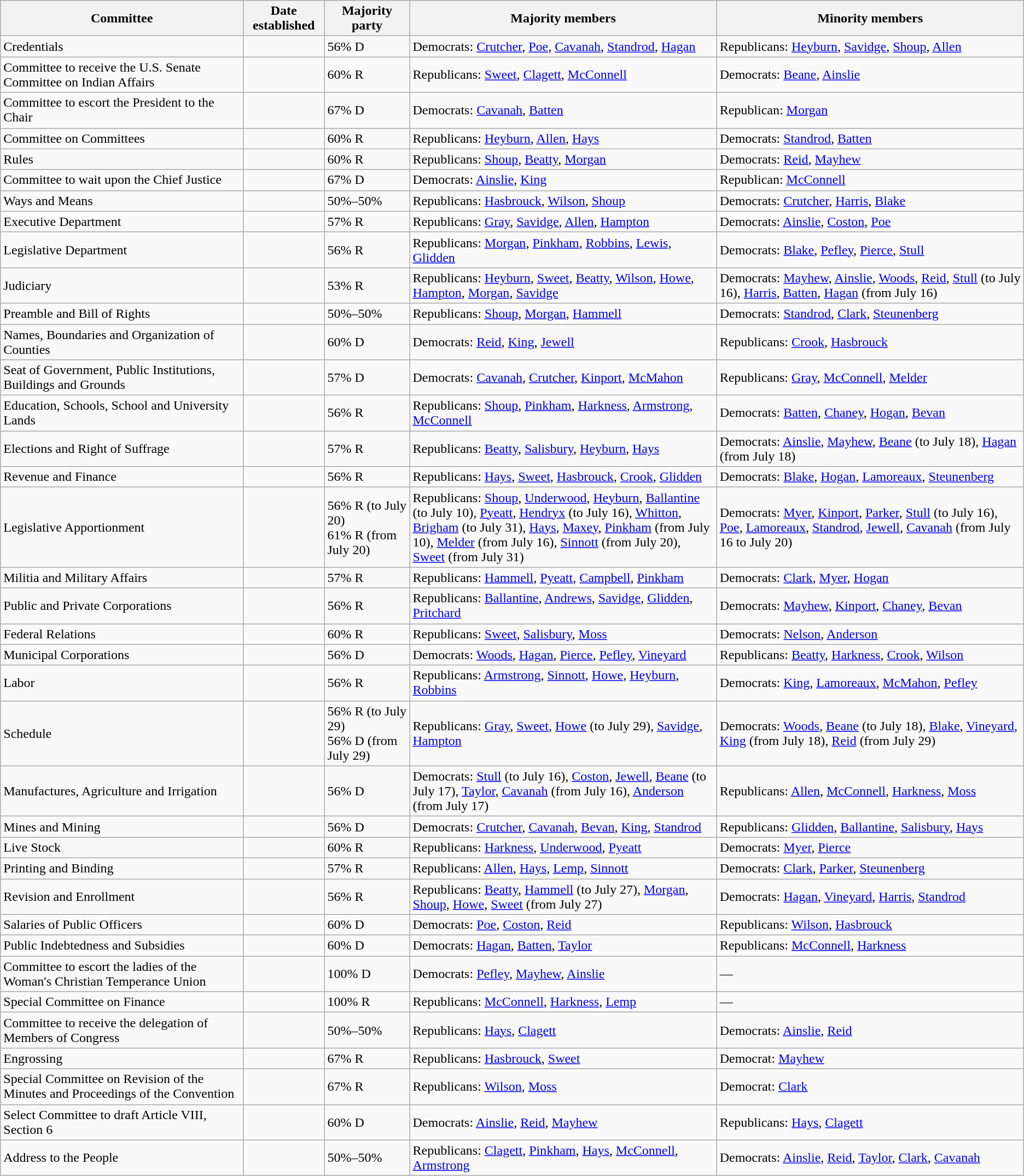<table class="wikitable sortable col2right">
<tr>
<th>Committee</th>
<th>Date established</th>
<th>Majority party</th>
<th width=30%>Majority members</th>
<th width=30%>Minority members</th>
</tr>
<tr>
<td>Credentials</td>
<td></td>
<td>56% D</td>
<td>Democrats: <a href='#'>Crutcher</a>, <a href='#'>Poe</a>, <a href='#'>Cavanah</a>, <a href='#'>Standrod</a>, <a href='#'>Hagan</a></td>
<td>Republicans: <a href='#'>Heyburn</a>, <a href='#'>Savidge</a>, <a href='#'>Shoup</a>, <a href='#'>Allen</a></td>
</tr>
<tr>
<td>Committee to receive the U.S. Senate Committee on Indian Affairs</td>
<td></td>
<td>60% R</td>
<td>Republicans: <a href='#'>Sweet</a>, <a href='#'>Clagett</a>, <a href='#'>McConnell</a></td>
<td>Democrats: <a href='#'>Beane</a>, <a href='#'>Ainslie</a></td>
</tr>
<tr>
<td>Committee to escort the President to the Chair</td>
<td></td>
<td>67% D</td>
<td>Democrats: <a href='#'>Cavanah</a>, <a href='#'>Batten</a></td>
<td>Republican: <a href='#'>Morgan</a></td>
</tr>
<tr>
<td>Committee on Committees</td>
<td></td>
<td>60% R</td>
<td>Republicans: <a href='#'>Heyburn</a>, <a href='#'>Allen</a>, <a href='#'>Hays</a></td>
<td>Democrats: <a href='#'>Standrod</a>, <a href='#'>Batten</a></td>
</tr>
<tr>
<td>Rules</td>
<td></td>
<td>60% R</td>
<td>Republicans: <a href='#'>Shoup</a>, <a href='#'>Beatty</a>, <a href='#'>Morgan</a></td>
<td>Democrats: <a href='#'>Reid</a>, <a href='#'>Mayhew</a></td>
</tr>
<tr>
<td>Committee to wait upon the Chief Justice</td>
<td></td>
<td>67% D</td>
<td>Democrats: <a href='#'>Ainslie</a>, <a href='#'>King</a></td>
<td>Republican: <a href='#'>McConnell</a></td>
</tr>
<tr>
<td>Ways and Means</td>
<td></td>
<td>50%–50%</td>
<td>Republicans: <a href='#'>Hasbrouck</a>, <a href='#'>Wilson</a>, <a href='#'>Shoup</a></td>
<td>Democrats: <a href='#'>Crutcher</a>, <a href='#'>Harris</a>, <a href='#'>Blake</a></td>
</tr>
<tr>
<td>Executive Department</td>
<td></td>
<td>57% R</td>
<td>Republicans: <a href='#'>Gray</a>, <a href='#'>Savidge</a>, <a href='#'>Allen</a>, <a href='#'>Hampton</a></td>
<td>Democrats: <a href='#'>Ainslie</a>, <a href='#'>Coston</a>, <a href='#'>Poe</a></td>
</tr>
<tr>
<td>Legislative Department</td>
<td></td>
<td>56% R</td>
<td>Republicans: <a href='#'>Morgan</a>, <a href='#'>Pinkham</a>, <a href='#'>Robbins</a>, <a href='#'>Lewis</a>, <a href='#'>Glidden</a></td>
<td>Democrats: <a href='#'>Blake</a>, <a href='#'>Pefley</a>, <a href='#'>Pierce</a>, <a href='#'>Stull</a></td>
</tr>
<tr>
<td>Judiciary</td>
<td></td>
<td>53% R</td>
<td>Republicans: <a href='#'>Heyburn</a>, <a href='#'>Sweet</a>, <a href='#'>Beatty</a>, <a href='#'>Wilson</a>, <a href='#'>Howe</a>, <a href='#'>Hampton</a>, <a href='#'>Morgan</a>, <a href='#'>Savidge</a></td>
<td>Democrats: <a href='#'>Mayhew</a>, <a href='#'>Ainslie</a>, <a href='#'>Woods</a>, <a href='#'>Reid</a>, <a href='#'>Stull</a> (to July 16), <a href='#'>Harris</a>, <a href='#'>Batten</a>, <a href='#'>Hagan</a> (from July 16)</td>
</tr>
<tr>
<td>Preamble and Bill of Rights</td>
<td></td>
<td>50%–50%</td>
<td>Republicans: <a href='#'>Shoup</a>, <a href='#'>Morgan</a>, <a href='#'>Hammell</a></td>
<td>Democrats: <a href='#'>Standrod</a>, <a href='#'>Clark</a>, <a href='#'>Steunenberg</a></td>
</tr>
<tr>
<td>Names, Boundaries and Organization of Counties</td>
<td></td>
<td>60% D</td>
<td>Democrats: <a href='#'>Reid</a>, <a href='#'>King</a>, <a href='#'>Jewell</a></td>
<td>Republicans: <a href='#'>Crook</a>, <a href='#'>Hasbrouck</a></td>
</tr>
<tr>
<td>Seat of Government, Public Institutions, Buildings and Grounds</td>
<td></td>
<td>57% D</td>
<td>Democrats: <a href='#'>Cavanah</a>, <a href='#'>Crutcher</a>, <a href='#'>Kinport</a>, <a href='#'>McMahon</a></td>
<td>Republicans: <a href='#'>Gray</a>, <a href='#'>McConnell</a>, <a href='#'>Melder</a></td>
</tr>
<tr>
<td>Education, Schools, School and University Lands</td>
<td></td>
<td>56% R</td>
<td>Republicans: <a href='#'>Shoup</a>, <a href='#'>Pinkham</a>, <a href='#'>Harkness</a>, <a href='#'>Armstrong</a>, <a href='#'>McConnell</a></td>
<td>Democrats: <a href='#'>Batten</a>, <a href='#'>Chaney</a>, <a href='#'>Hogan</a>, <a href='#'>Bevan</a></td>
</tr>
<tr>
<td>Elections and Right of Suffrage</td>
<td></td>
<td>57% R</td>
<td>Republicans: <a href='#'>Beatty</a>, <a href='#'>Salisbury</a>, <a href='#'>Heyburn</a>, <a href='#'>Hays</a></td>
<td>Democrats: <a href='#'>Ainslie</a>, <a href='#'>Mayhew</a>, <a href='#'>Beane</a> (to July 18), <a href='#'>Hagan</a> (from July 18)</td>
</tr>
<tr>
<td>Revenue and Finance</td>
<td></td>
<td>56% R</td>
<td>Republicans: <a href='#'>Hays</a>, <a href='#'>Sweet</a>, <a href='#'>Hasbrouck</a>, <a href='#'>Crook</a>, <a href='#'>Glidden</a></td>
<td>Democrats: <a href='#'>Blake</a>, <a href='#'>Hogan</a>, <a href='#'>Lamoreaux</a>, <a href='#'>Steunenberg</a></td>
</tr>
<tr>
<td>Legislative Apportionment</td>
<td></td>
<td>56% R (to July 20)<br>61% R (from July 20)</td>
<td>Republicans: <a href='#'>Shoup</a>, <a href='#'>Underwood</a>, <a href='#'>Heyburn</a>, <a href='#'>Ballantine</a> (to July 10), <a href='#'>Pyeatt</a>, <a href='#'>Hendryx</a> (to July 16), <a href='#'>Whitton</a>, <a href='#'>Brigham</a> (to July 31), <a href='#'>Hays</a>, <a href='#'>Maxey</a>, <a href='#'>Pinkham</a> (from July 10), <a href='#'>Melder</a> (from July 16), <a href='#'>Sinnott</a> (from July 20), <a href='#'>Sweet</a> (from July 31)</td>
<td>Democrats: <a href='#'>Myer</a>, <a href='#'>Kinport</a>, <a href='#'>Parker</a>, <a href='#'>Stull</a> (to July 16), <a href='#'>Poe</a>, <a href='#'>Lamoreaux</a>, <a href='#'>Standrod</a>, <a href='#'>Jewell</a>, <a href='#'>Cavanah</a> (from July 16 to July 20)</td>
</tr>
<tr>
<td>Militia and Military Affairs</td>
<td></td>
<td>57% R</td>
<td>Republicans: <a href='#'>Hammell</a>, <a href='#'>Pyeatt</a>, <a href='#'>Campbell</a>, <a href='#'>Pinkham</a></td>
<td>Democrats: <a href='#'>Clark</a>, <a href='#'>Myer</a>, <a href='#'>Hogan</a></td>
</tr>
<tr>
<td>Public and Private Corporations</td>
<td></td>
<td>56% R</td>
<td>Republicans: <a href='#'>Ballantine</a>, <a href='#'>Andrews</a>, <a href='#'>Savidge</a>, <a href='#'>Glidden</a>, <a href='#'>Pritchard</a></td>
<td>Democrats: <a href='#'>Mayhew</a>, <a href='#'>Kinport</a>, <a href='#'>Chaney</a>, <a href='#'>Bevan</a></td>
</tr>
<tr>
<td>Federal Relations</td>
<td></td>
<td>60% R</td>
<td>Republicans: <a href='#'>Sweet</a>, <a href='#'>Salisbury</a>, <a href='#'>Moss</a></td>
<td>Democrats: <a href='#'>Nelson</a>, <a href='#'>Anderson</a></td>
</tr>
<tr>
<td>Municipal Corporations</td>
<td></td>
<td>56% D</td>
<td>Democrats: <a href='#'>Woods</a>, <a href='#'>Hagan</a>, <a href='#'>Pierce</a>, <a href='#'>Pefley</a>, <a href='#'>Vineyard</a></td>
<td>Republicans: <a href='#'>Beatty</a>, <a href='#'>Harkness</a>, <a href='#'>Crook</a>, <a href='#'>Wilson</a></td>
</tr>
<tr>
<td>Labor</td>
<td></td>
<td>56% R</td>
<td>Republicans: <a href='#'>Armstrong</a>, <a href='#'>Sinnott</a>, <a href='#'>Howe</a>, <a href='#'>Heyburn</a>, <a href='#'>Robbins</a></td>
<td>Democrats: <a href='#'>King</a>, <a href='#'>Lamoreaux</a>, <a href='#'>McMahon</a>, <a href='#'>Pefley</a></td>
</tr>
<tr>
<td>Schedule</td>
<td></td>
<td>56% R (to July 29)<br>56% D (from July 29)</td>
<td>Republicans: <a href='#'>Gray</a>, <a href='#'>Sweet</a>, <a href='#'>Howe</a> (to July 29), <a href='#'>Savidge</a>, <a href='#'>Hampton</a></td>
<td>Democrats: <a href='#'>Woods</a>, <a href='#'>Beane</a> (to July 18), <a href='#'>Blake</a>, <a href='#'>Vineyard</a>, <a href='#'>King</a> (from July 18), <a href='#'>Reid</a> (from July 29)</td>
</tr>
<tr>
<td>Manufactures, Agriculture and Irrigation</td>
<td></td>
<td>56% D</td>
<td>Democrats: <a href='#'>Stull</a> (to July 16), <a href='#'>Coston</a>, <a href='#'>Jewell</a>, <a href='#'>Beane</a> (to July 17), <a href='#'>Taylor</a>, <a href='#'>Cavanah</a> (from July 16), <a href='#'>Anderson</a> (from July 17)</td>
<td>Republicans: <a href='#'>Allen</a>, <a href='#'>McConnell</a>, <a href='#'>Harkness</a>, <a href='#'>Moss</a></td>
</tr>
<tr>
<td>Mines and Mining</td>
<td></td>
<td>56% D</td>
<td>Democrats: <a href='#'>Crutcher</a>, <a href='#'>Cavanah</a>, <a href='#'>Bevan</a>, <a href='#'>King</a>, <a href='#'>Standrod</a></td>
<td>Republicans: <a href='#'>Glidden</a>, <a href='#'>Ballantine</a>, <a href='#'>Salisbury</a>, <a href='#'>Hays</a></td>
</tr>
<tr>
<td>Live Stock</td>
<td></td>
<td>60% R</td>
<td>Republicans: <a href='#'>Harkness</a>, <a href='#'>Underwood</a>, <a href='#'>Pyeatt</a></td>
<td>Democrats: <a href='#'>Myer</a>, <a href='#'>Pierce</a></td>
</tr>
<tr>
<td>Printing and Binding</td>
<td></td>
<td>57% R</td>
<td>Republicans: <a href='#'>Allen</a>, <a href='#'>Hays</a>, <a href='#'>Lemp</a>, <a href='#'>Sinnott</a></td>
<td>Democrats: <a href='#'>Clark</a>, <a href='#'>Parker</a>, <a href='#'>Steunenberg</a></td>
</tr>
<tr>
<td>Revision and Enrollment</td>
<td></td>
<td>56% R</td>
<td>Republicans: <a href='#'>Beatty</a>, <a href='#'>Hammell</a> (to July 27), <a href='#'>Morgan</a>, <a href='#'>Shoup</a>, <a href='#'>Howe</a>, <a href='#'>Sweet</a> (from July 27)</td>
<td>Democrats: <a href='#'>Hagan</a>, <a href='#'>Vineyard</a>, <a href='#'>Harris</a>, <a href='#'>Standrod</a></td>
</tr>
<tr>
<td>Salaries of Public Officers</td>
<td></td>
<td>60% D</td>
<td>Democrats: <a href='#'>Poe</a>, <a href='#'>Coston</a>, <a href='#'>Reid</a></td>
<td>Republicans: <a href='#'>Wilson</a>, <a href='#'>Hasbrouck</a></td>
</tr>
<tr>
<td>Public Indebtedness and Subsidies</td>
<td></td>
<td>60% D</td>
<td>Democrats: <a href='#'>Hagan</a>, <a href='#'>Batten</a>, <a href='#'>Taylor</a></td>
<td>Republicans: <a href='#'>McConnell</a>, <a href='#'>Harkness</a></td>
</tr>
<tr>
<td>Committee to escort the ladies of the Woman's Christian Temperance Union</td>
<td></td>
<td>100% D</td>
<td>Democrats: <a href='#'>Pefley</a>, <a href='#'>Mayhew</a>, <a href='#'>Ainslie</a></td>
<td>—</td>
</tr>
<tr>
<td>Special Committee on Finance</td>
<td></td>
<td>100% R</td>
<td>Republicans: <a href='#'>McConnell</a>, <a href='#'>Harkness</a>, <a href='#'>Lemp</a></td>
<td>—</td>
</tr>
<tr>
<td>Committee to receive the delegation of Members of Congress</td>
<td></td>
<td>50%–50%</td>
<td>Republicans: <a href='#'>Hays</a>, <a href='#'>Clagett</a></td>
<td>Democrats: <a href='#'>Ainslie</a>, <a href='#'>Reid</a></td>
</tr>
<tr>
<td>Engrossing</td>
<td></td>
<td>67% R</td>
<td>Republicans: <a href='#'>Hasbrouck</a>, <a href='#'>Sweet</a></td>
<td>Democrat: <a href='#'>Mayhew</a></td>
</tr>
<tr>
<td>Special Committee on Revision of the Minutes and Proceedings of the Convention</td>
<td></td>
<td>67% R</td>
<td>Republicans: <a href='#'>Wilson</a>, <a href='#'>Moss</a></td>
<td>Democrat: <a href='#'>Clark</a></td>
</tr>
<tr>
<td>Select Committee to draft Article VIII, Section 6</td>
<td></td>
<td>60% D</td>
<td>Democrats: <a href='#'>Ainslie</a>, <a href='#'>Reid</a>, <a href='#'>Mayhew</a></td>
<td>Republicans: <a href='#'>Hays</a>, <a href='#'>Clagett</a></td>
</tr>
<tr>
<td>Address to the People</td>
<td></td>
<td>50%–50%</td>
<td>Republicans: <a href='#'>Clagett</a>, <a href='#'>Pinkham</a>, <a href='#'>Hays</a>, <a href='#'>McConnell</a>, <a href='#'>Armstrong</a></td>
<td>Democrats: <a href='#'>Ainslie</a>, <a href='#'>Reid</a>, <a href='#'>Taylor</a>, <a href='#'>Clark</a>, <a href='#'>Cavanah</a></td>
</tr>
</table>
